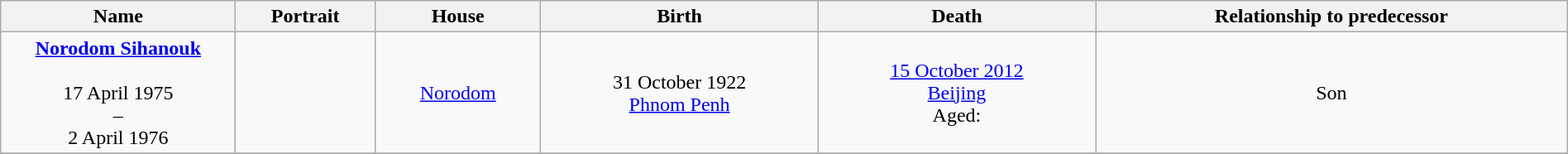<table style="text-align:center; width:100%" class="wikitable">
<tr>
<th width=15%>Name</th>
<th width=105px>Portrait</th>
<th>House</th>
<th>Birth</th>
<th>Death</th>
<th>Relationship to predecessor</th>
</tr>
<tr>
<td><strong><a href='#'>Norodom Sihanouk</a></strong><br><br>17 April 1975<br>–<br>2 April 1976<br></td>
<td></td>
<td><a href='#'>Norodom</a></td>
<td>31 October 1922<br><a href='#'>Phnom Penh</a></td>
<td><a href='#'>15 October 2012</a><br><a href='#'>Beijing</a><br>Aged: </td>
<td>Son</td>
</tr>
<tr>
</tr>
</table>
